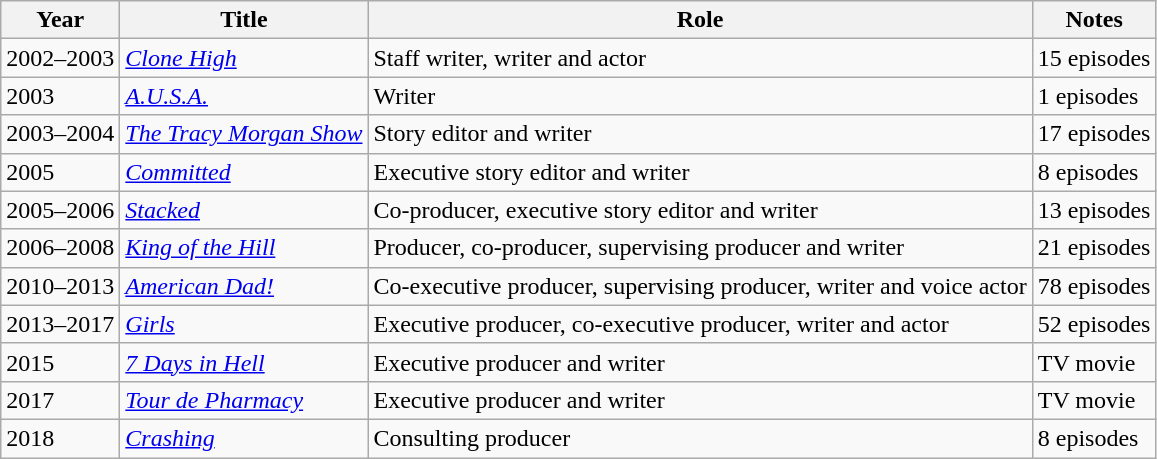<table class="wikitable sortable">
<tr>
<th>Year</th>
<th>Title</th>
<th>Role</th>
<th class="unsortable">Notes</th>
</tr>
<tr>
<td>2002–2003</td>
<td><em><a href='#'>Clone High</a></em></td>
<td>Staff writer, writer and actor</td>
<td>15 episodes</td>
</tr>
<tr>
<td>2003</td>
<td><em><a href='#'>A.U.S.A.</a></em></td>
<td>Writer</td>
<td>1 episodes</td>
</tr>
<tr>
<td>2003–2004</td>
<td><em><a href='#'>The Tracy Morgan Show</a></em></td>
<td>Story editor and writer</td>
<td>17 episodes</td>
</tr>
<tr>
<td>2005</td>
<td><em><a href='#'>Committed</a></em></td>
<td>Executive story editor and writer</td>
<td>8 episodes</td>
</tr>
<tr>
<td>2005–2006</td>
<td><em><a href='#'>Stacked</a></em></td>
<td>Co-producer, executive story editor and writer</td>
<td>13 episodes</td>
</tr>
<tr>
<td>2006–2008</td>
<td><em><a href='#'>King of the Hill</a></em></td>
<td>Producer, co-producer, supervising producer and writer</td>
<td>21 episodes</td>
</tr>
<tr>
<td>2010–2013</td>
<td><em><a href='#'>American Dad!</a></em></td>
<td>Co-executive producer, supervising producer, writer and voice actor</td>
<td>78 episodes</td>
</tr>
<tr>
<td>2013–2017</td>
<td><em><a href='#'>Girls</a></em></td>
<td>Executive producer, co-executive producer, writer and actor</td>
<td>52 episodes</td>
</tr>
<tr>
<td>2015</td>
<td><em><a href='#'>7 Days in Hell</a></em></td>
<td>Executive producer and writer</td>
<td>TV movie</td>
</tr>
<tr>
<td>2017</td>
<td><em><a href='#'>Tour de Pharmacy</a></em></td>
<td>Executive producer and writer</td>
<td>TV movie</td>
</tr>
<tr>
<td>2018</td>
<td><em><a href='#'>Crashing</a></em></td>
<td>Consulting producer</td>
<td>8 episodes</td>
</tr>
</table>
